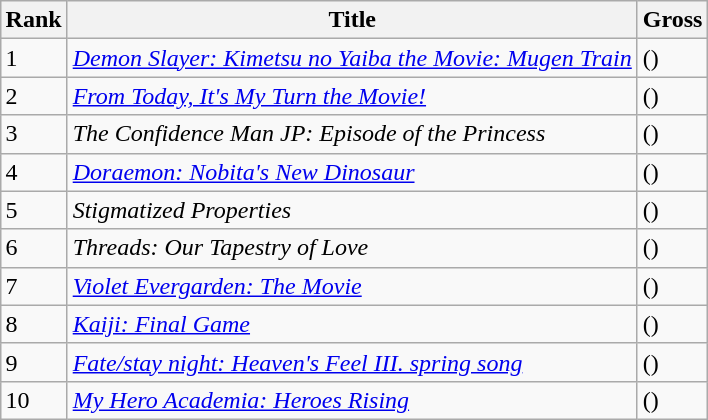<table class="wikitable sortable" style="margin:auto; margin:auto;">
<tr>
<th>Rank</th>
<th>Title</th>
<th>Gross</th>
</tr>
<tr>
<td>1</td>
<td><em><a href='#'>Demon Slayer: Kimetsu no Yaiba the Movie: Mugen Train</a></em></td>
<td> ()</td>
</tr>
<tr>
<td>2</td>
<td><em><a href='#'>From Today, It's My Turn the Movie!</a></em></td>
<td> ()</td>
</tr>
<tr>
<td>3</td>
<td><em>The Confidence Man JP: Episode of the Princess</em></td>
<td> ()</td>
</tr>
<tr>
<td>4</td>
<td><em><a href='#'>Doraemon: Nobita's New Dinosaur</a></em></td>
<td> ()</td>
</tr>
<tr>
<td>5</td>
<td><em>Stigmatized Properties</em></td>
<td> ()</td>
</tr>
<tr>
<td>6</td>
<td><em>Threads: Our Tapestry of Love</em></td>
<td> ()</td>
</tr>
<tr>
<td>7</td>
<td><em><a href='#'>Violet Evergarden: The Movie</a></em></td>
<td> ()</td>
</tr>
<tr>
<td>8</td>
<td><em><a href='#'>Kaiji: Final Game</a></em></td>
<td> ()</td>
</tr>
<tr>
<td>9</td>
<td><em><a href='#'>Fate/stay night: Heaven's Feel III. spring song</a></em></td>
<td> ()</td>
</tr>
<tr>
<td>10</td>
<td><em><a href='#'>My Hero Academia: Heroes Rising</a></em></td>
<td> ()</td>
</tr>
</table>
